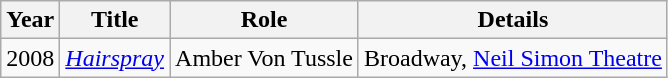<table class="wikitable sortable">
<tr>
<th>Year</th>
<th>Title</th>
<th>Role</th>
<th>Details</th>
</tr>
<tr>
<td>2008</td>
<td><em><a href='#'>Hairspray</a></em></td>
<td>Amber Von Tussle</td>
<td>Broadway, <a href='#'>Neil Simon Theatre</a></td>
</tr>
</table>
